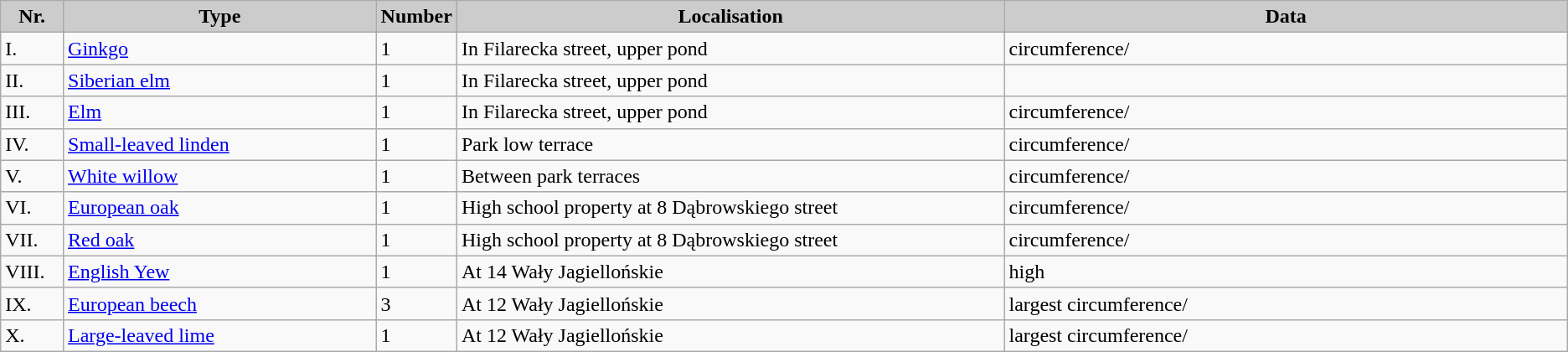<table class="wikitable sortable" width="">
<tr align="center" bgcolor="#CCCCCC">
<td width=4%><strong>Nr.</strong></td>
<td width=20%><strong>Type</strong></td>
<td width=5%><strong>Number</strong></td>
<td width=35%><strong>Localisation</strong></td>
<td width=36%><strong>Data</strong></td>
</tr>
<tr ----bgcolor="#EFEFEF">
<td>I.</td>
<td><a href='#'>Ginkgo</a></td>
<td>1</td>
<td>In Filarecka street, upper pond</td>
<td>circumference/</td>
</tr>
<tr ---->
<td>II.</td>
<td><a href='#'>Siberian elm</a></td>
<td>1</td>
<td>In Filarecka street, upper pond</td>
<td></td>
</tr>
<tr ----bgcolor="#EFEFEF">
<td>III.</td>
<td><a href='#'>Elm</a></td>
<td>1</td>
<td>In Filarecka street, upper pond</td>
<td>circumference/</td>
</tr>
<tr ---->
<td>IV.</td>
<td><a href='#'>Small-leaved linden</a></td>
<td>1</td>
<td>Park low terrace</td>
<td>circumference/</td>
</tr>
<tr ----bgcolor="#EFEFEF">
<td>V.</td>
<td><a href='#'>White willow</a></td>
<td>1</td>
<td>Between park terraces</td>
<td>circumference/</td>
</tr>
<tr ---->
<td>VI.</td>
<td><a href='#'>European oak</a></td>
<td>1</td>
<td>High school property at 8 Dąbrowskiego street</td>
<td>circumference/</td>
</tr>
<tr ----bgcolor="#EFEFEF">
<td>VII.</td>
<td><a href='#'>Red oak</a></td>
<td>1</td>
<td>High school property at 8 Dąbrowskiego street</td>
<td>circumference/</td>
</tr>
<tr ---->
<td>VIII.</td>
<td><a href='#'>English Yew</a></td>
<td>1</td>
<td>At 14 Wały Jagiellońskie</td>
<td> high</td>
</tr>
<tr ----bgcolor="#EFEFEF">
<td>IX.</td>
<td><a href='#'>European beech</a></td>
<td>3</td>
<td>At 12 Wały Jagiellońskie</td>
<td>largest circumference/</td>
</tr>
<tr ---->
<td>X.</td>
<td><a href='#'>Large-leaved lime</a></td>
<td>1</td>
<td>At 12 Wały Jagiellońskie</td>
<td>largest circumference/</td>
</tr>
</table>
